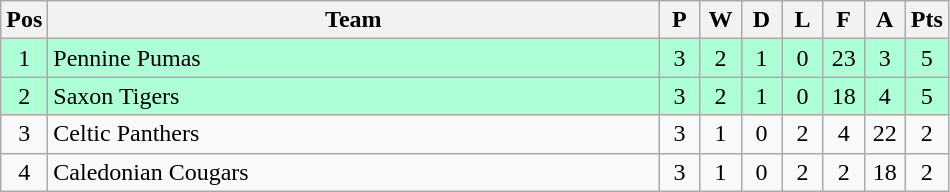<table class="wikitable" style="text-align:centre; margin-right:2em;">
<tr>
<th width=20>Pos</th>
<th width=400>Team</th>
<th width=20>P</th>
<th width=20>W</th>
<th width=20>D</th>
<th width=20>L</th>
<th width=20>F</th>
<th width=20>A</th>
<th width=20>Pts</th>
</tr>
<tr align=center style="background: #ADFFD6;">
<td>1</td>
<td align="left">Pennine Pumas</td>
<td>3</td>
<td>2</td>
<td>1</td>
<td>0</td>
<td>23</td>
<td>3</td>
<td>5</td>
</tr>
<tr align=center style="background: #ADFFD6;">
<td>2</td>
<td align="left">Saxon Tigers</td>
<td>3</td>
<td>2</td>
<td>1</td>
<td>0</td>
<td>18</td>
<td>4</td>
<td>5</td>
</tr>
<tr align=center>
<td>3</td>
<td align="left">Celtic Panthers</td>
<td>3</td>
<td>1</td>
<td>0</td>
<td>2</td>
<td>4</td>
<td>22</td>
<td>2</td>
</tr>
<tr align=center>
<td>4</td>
<td align="left">Caledonian Cougars</td>
<td>3</td>
<td>1</td>
<td>0</td>
<td>2</td>
<td>2</td>
<td>18</td>
<td>2</td>
</tr>
</table>
